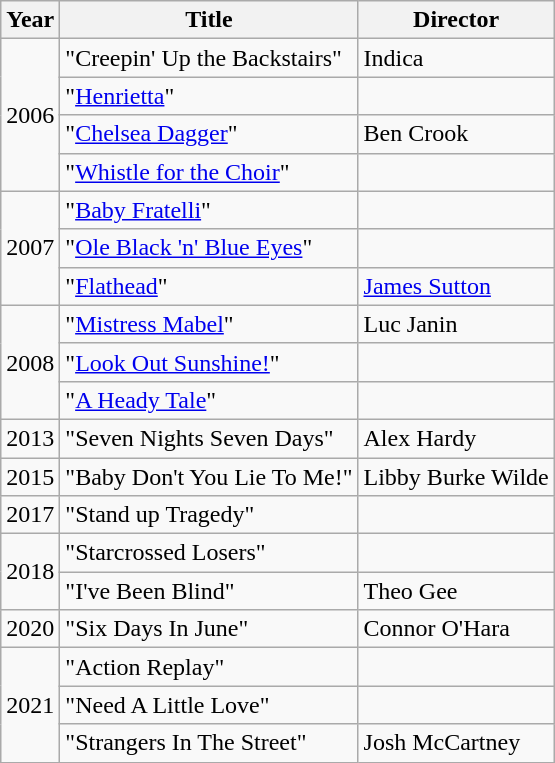<table class="wikitable">
<tr>
<th scope="col">Year</th>
<th scope="col">Title</th>
<th scope="col">Director</th>
</tr>
<tr>
<td rowspan="4">2006</td>
<td>"Creepin' Up the Backstairs"</td>
<td>Indica</td>
</tr>
<tr>
<td>"<a href='#'>Henrietta</a>"</td>
<td></td>
</tr>
<tr>
<td>"<a href='#'>Chelsea Dagger</a>"</td>
<td>Ben Crook</td>
</tr>
<tr>
<td>"<a href='#'>Whistle for the Choir</a>"</td>
<td></td>
</tr>
<tr>
<td rowspan="3">2007</td>
<td>"<a href='#'>Baby Fratelli</a>"</td>
<td></td>
</tr>
<tr>
<td>"<a href='#'>Ole Black 'n' Blue Eyes</a>"</td>
<td></td>
</tr>
<tr>
<td>"<a href='#'>Flathead</a>"</td>
<td><a href='#'>James Sutton</a></td>
</tr>
<tr>
<td rowspan="3">2008</td>
<td>"<a href='#'>Mistress Mabel</a>"</td>
<td>Luc Janin</td>
</tr>
<tr>
<td>"<a href='#'>Look Out Sunshine!</a>"</td>
<td></td>
</tr>
<tr>
<td>"<a href='#'>A Heady Tale</a>"</td>
<td></td>
</tr>
<tr>
<td>2013</td>
<td>"Seven Nights Seven Days"</td>
<td>Alex Hardy</td>
</tr>
<tr>
<td>2015</td>
<td>"Baby Don't You Lie To Me!"</td>
<td>Libby Burke Wilde</td>
</tr>
<tr>
<td>2017</td>
<td>"Stand up Tragedy"</td>
<td></td>
</tr>
<tr>
<td rowspan="2">2018</td>
<td>"Starcrossed Losers"</td>
<td></td>
</tr>
<tr>
<td>"I've Been Blind"</td>
<td>Theo Gee</td>
</tr>
<tr>
<td>2020</td>
<td>"Six Days In June"</td>
<td>Connor O'Hara</td>
</tr>
<tr>
<td rowspan="3">2021</td>
<td>"Action Replay"</td>
<td></td>
</tr>
<tr>
<td>"Need A Little Love"</td>
<td></td>
</tr>
<tr>
<td>"Strangers In The Street"</td>
<td>Josh McCartney</td>
</tr>
</table>
